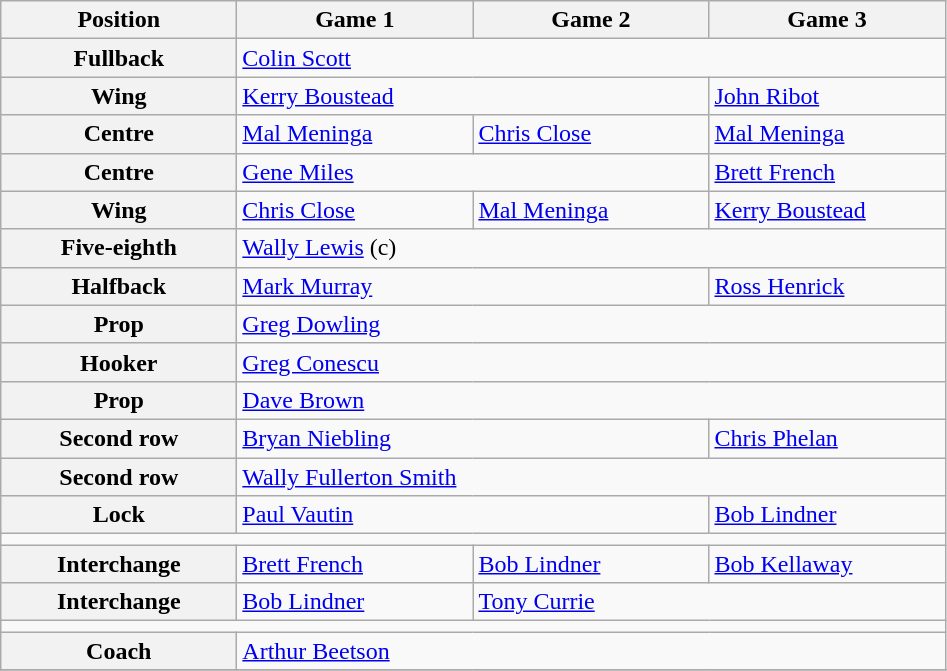<table class="wikitable">
<tr>
<th style="width:150px;">Position</th>
<th style="width:150px;">Game 1</th>
<th style="width:150px;">Game 2</th>
<th style="width:150px;">Game 3</th>
</tr>
<tr>
<th>Fullback</th>
<td colspan="3"> <a href='#'>Colin Scott</a></td>
</tr>
<tr>
<th>Wing</th>
<td colspan="2"> <a href='#'>Kerry Boustead</a></td>
<td colspan="4"> <a href='#'>John Ribot</a></td>
</tr>
<tr>
<th>Centre</th>
<td colspan="0"> <a href='#'>Mal Meninga</a></td>
<td colspan="0"> <a href='#'>Chris Close</a></td>
<td colspan="0"> <a href='#'>Mal Meninga</a></td>
</tr>
<tr>
<th>Centre</th>
<td colspan="2"> <a href='#'>Gene Miles</a></td>
<td colspan="4"> <a href='#'>Brett French</a></td>
</tr>
<tr>
<th>Wing</th>
<td colspan="0"> <a href='#'>Chris Close</a></td>
<td colspan="0"> <a href='#'>Mal Meninga</a></td>
<td colspan="0"> <a href='#'>Kerry Boustead</a></td>
</tr>
<tr>
<th>Five-eighth</th>
<td colspan="6"> <a href='#'>Wally Lewis</a> (c)</td>
</tr>
<tr>
<th>Halfback</th>
<td colspan="2"> <a href='#'>Mark Murray</a></td>
<td colspan="4"> <a href='#'>Ross Henrick</a></td>
</tr>
<tr>
<th>Prop</th>
<td colspan="6"> <a href='#'>Greg Dowling</a></td>
</tr>
<tr>
<th>Hooker</th>
<td colspan="6"> <a href='#'>Greg Conescu</a></td>
</tr>
<tr>
<th>Prop</th>
<td colspan="6"> <a href='#'>Dave Brown</a></td>
</tr>
<tr>
<th>Second row</th>
<td colspan="2"> <a href='#'>Bryan Niebling</a></td>
<td colspan="4"> <a href='#'>Chris Phelan</a></td>
</tr>
<tr>
<th>Second row</th>
<td colspan="6"> <a href='#'>Wally Fullerton Smith</a></td>
</tr>
<tr>
<th>Lock</th>
<td colspan="2"> <a href='#'>Paul Vautin</a></td>
<td colspan="4"> <a href='#'>Bob Lindner</a></td>
</tr>
<tr>
<td colspan="4"></td>
</tr>
<tr>
<th>Interchange</th>
<td colspan="0"> <a href='#'>Brett French</a></td>
<td colspan="0"> <a href='#'>Bob Lindner</a></td>
<td colspan="0"> <a href='#'>Bob Kellaway</a></td>
</tr>
<tr>
<th>Interchange</th>
<td colspan="0"> <a href='#'>Bob Lindner</a></td>
<td colspan="2"> <a href='#'>Tony Currie</a></td>
</tr>
<tr>
<td colspan="4"></td>
</tr>
<tr>
<th>Coach</th>
<td colspan="3"> <a href='#'>Arthur Beetson</a></td>
</tr>
<tr>
</tr>
</table>
